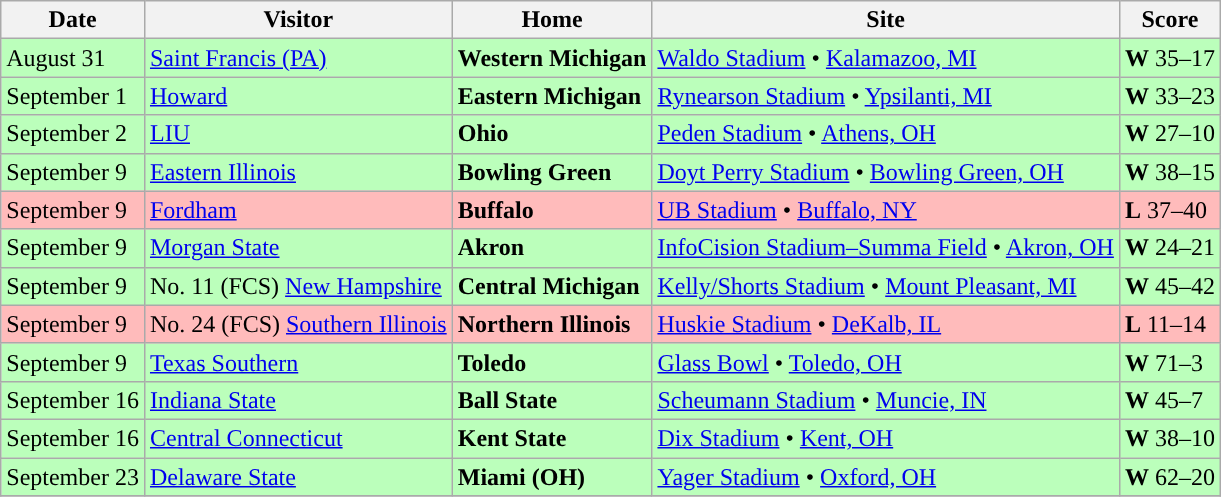<table class="wikitable">
<tr>
<th>Date</th>
<th>Visitor</th>
<th>Home</th>
<th>Site</th>
<th>Score</th>
</tr>
<tr style="background:#bfb;">
<td>August 31</td>
<td><a href='#'>Saint Francis (PA)</a></td>
<td><strong>Western Michigan</strong></td>
<td><a href='#'>Waldo Stadium</a> • <a href='#'>Kalamazoo, MI</a></td>
<td><strong>W</strong> 35–17</td>
</tr>
<tr style="background:#bfb;">
<td>September 1</td>
<td><a href='#'>Howard</a></td>
<td><strong>Eastern Michigan</strong></td>
<td><a href='#'>Rynearson Stadium</a> • <a href='#'>Ypsilanti, MI</a></td>
<td><strong>W</strong> 33–23</td>
</tr>
<tr style="background:#bfb;">
<td>September 2</td>
<td><a href='#'>LIU</a></td>
<td><strong>Ohio</strong></td>
<td><a href='#'>Peden Stadium</a> • <a href='#'>Athens, OH</a></td>
<td><strong>W</strong> 27–10</td>
</tr>
<tr style="background:#bfb;">
<td>September 9</td>
<td><a href='#'>Eastern Illinois</a></td>
<td><strong>Bowling Green</strong></td>
<td><a href='#'>Doyt Perry Stadium</a> • <a href='#'>Bowling Green, OH</a></td>
<td><strong>W</strong> 38–15</td>
</tr>
<tr style="background:#fbb;">
<td>September 9</td>
<td><a href='#'>Fordham</a></td>
<td><strong>Buffalo</strong></td>
<td><a href='#'>UB Stadium</a> • <a href='#'>Buffalo, NY</a></td>
<td><strong>L</strong> 37–40</td>
</tr>
<tr style="background:#bfb;">
<td>September 9</td>
<td><a href='#'>Morgan State</a></td>
<td><strong>Akron</strong></td>
<td><a href='#'>InfoCision Stadium–Summa Field</a> • <a href='#'>Akron, OH</a></td>
<td><strong>W</strong> 24–21</td>
</tr>
<tr style="background:#bfb;">
<td>September 9</td>
<td>No. 11 (FCS) <a href='#'>New Hampshire</a></td>
<td><strong>Central Michigan</strong></td>
<td><a href='#'>Kelly/Shorts Stadium</a> • <a href='#'>Mount Pleasant, MI</a></td>
<td><strong>W</strong> 45–42</td>
</tr>
<tr style="background:#fbb;">
<td>September 9</td>
<td>No. 24 (FCS) <a href='#'>Southern Illinois</a></td>
<td><strong>Northern Illinois</strong></td>
<td><a href='#'>Huskie Stadium</a> • <a href='#'>DeKalb, IL</a></td>
<td><strong>L</strong> 11–14</td>
</tr>
<tr style="background:#bfb;">
<td>September 9</td>
<td><a href='#'>Texas Southern</a></td>
<td><strong>Toledo</strong></td>
<td><a href='#'>Glass Bowl</a> • <a href='#'>Toledo, OH</a></td>
<td><strong>W</strong> 71–3</td>
</tr>
<tr style="background:#bfb;">
<td>September 16</td>
<td><a href='#'>Indiana State</a></td>
<td><strong>Ball State</strong></td>
<td><a href='#'>Scheumann Stadium</a> • <a href='#'>Muncie, IN</a></td>
<td><strong>W</strong> 45–7</td>
</tr>
<tr style="background:#bfb;">
<td>September 16</td>
<td><a href='#'>Central Connecticut</a></td>
<td><strong>Kent State</strong></td>
<td><a href='#'>Dix Stadium</a> • <a href='#'>Kent, OH</a></td>
<td><strong>W</strong> 38–10</td>
</tr>
<tr style="background:#bfb;">
<td>September 23</td>
<td><a href='#'>Delaware State</a></td>
<td><strong>Miami (OH)</strong></td>
<td><a href='#'>Yager Stadium</a> • <a href='#'>Oxford, OH</a></td>
<td><strong>W</strong> 62–20</td>
</tr>
<tr>
</tr>
</table>
